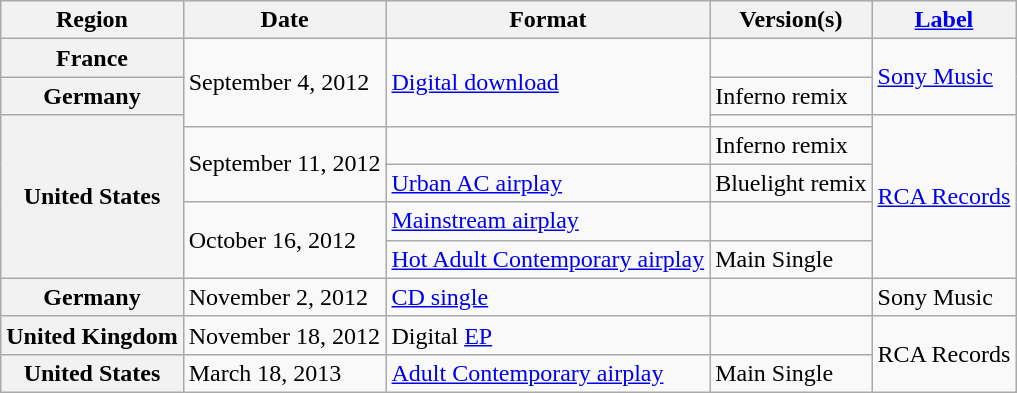<table class="wikitable plainrowheaders">
<tr>
<th scope="col">Region</th>
<th>Date</th>
<th>Format</th>
<th>Version(s)</th>
<th><a href='#'>Label</a></th>
</tr>
<tr>
<th scope="row">France</th>
<td rowspan="3">September 4, 2012</td>
<td rowspan="3"><a href='#'>Digital download</a></td>
<td></td>
<td rowspan="2"><a href='#'>Sony Music</a></td>
</tr>
<tr>
<th scope="row">Germany</th>
<td>Inferno remix</td>
</tr>
<tr>
<th scope="row" rowspan="5">United States</th>
<td></td>
<td rowspan="5"><a href='#'>RCA Records</a></td>
</tr>
<tr>
<td rowspan="2">September 11, 2012</td>
<td></td>
<td>Inferno remix</td>
</tr>
<tr>
<td><a href='#'>Urban AC airplay</a></td>
<td>Bluelight remix</td>
</tr>
<tr>
<td rowspan="2">October 16, 2012</td>
<td><a href='#'>Mainstream airplay</a></td>
<td></td>
</tr>
<tr>
<td><a href='#'>Hot Adult Contemporary airplay</a></td>
<td>Main Single</td>
</tr>
<tr>
<th scope="row">Germany</th>
<td>November 2, 2012</td>
<td><a href='#'>CD single</a></td>
<td></td>
<td>Sony Music</td>
</tr>
<tr>
<th scope="row">United Kingdom</th>
<td>November 18, 2012</td>
<td>Digital <a href='#'>EP</a></td>
<td></td>
<td rowspan="2">RCA Records</td>
</tr>
<tr>
<th scope="row">United States</th>
<td>March 18, 2013</td>
<td><a href='#'>Adult Contemporary airplay</a></td>
<td>Main Single</td>
</tr>
</table>
